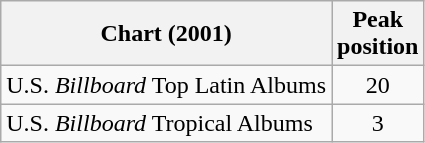<table class="wikitable">
<tr>
<th align="center">Chart (2001)</th>
<th align="center">Peak<br>position</th>
</tr>
<tr>
<td align="left">U.S. <em>Billboard</em> Top Latin Albums</td>
<td style="text-align:center;">20</td>
</tr>
<tr>
<td align="left">U.S. <em>Billboard</em> Tropical Albums</td>
<td style="text-align:center;">3</td>
</tr>
</table>
